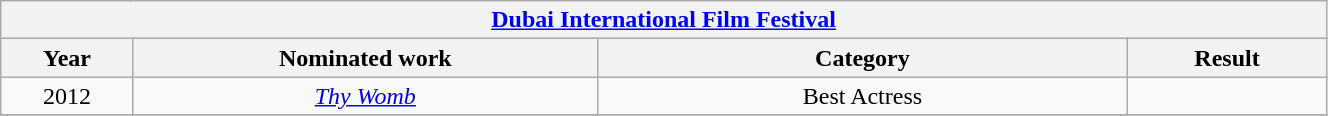<table width="70%" class="wikitable sortable">
<tr>
<th colspan="4" align="center"><a href='#'>Dubai International Film Festival</a></th>
</tr>
<tr>
<th width="10%">Year</th>
<th width="35%">Nominated work</th>
<th width="40%">Category</th>
<th width="15%">Result</th>
</tr>
<tr>
<td align="center">2012</td>
<td align="center"><em><a href='#'>Thy Womb</a></em></td>
<td align="center">Best Actress</td>
<td></td>
</tr>
<tr>
</tr>
</table>
